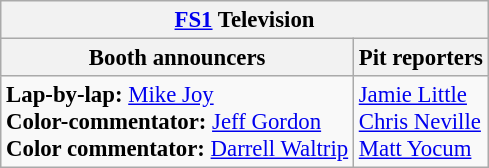<table class="wikitable" style="font-size: 95%;">
<tr>
<th colspan="2"><a href='#'>FS1</a> Television</th>
</tr>
<tr>
<th>Booth announcers</th>
<th>Pit reporters</th>
</tr>
<tr>
<td><strong>Lap-by-lap:</strong> <a href='#'>Mike Joy</a> <br><strong>Color-commentator:</strong> <a href='#'>Jeff Gordon</a> <br><strong>Color commentator:</strong> <a href='#'>Darrell Waltrip</a></td>
<td><a href='#'>Jamie Little</a><br><a href='#'>Chris Neville</a><br><a href='#'>Matt Yocum</a></td>
</tr>
</table>
